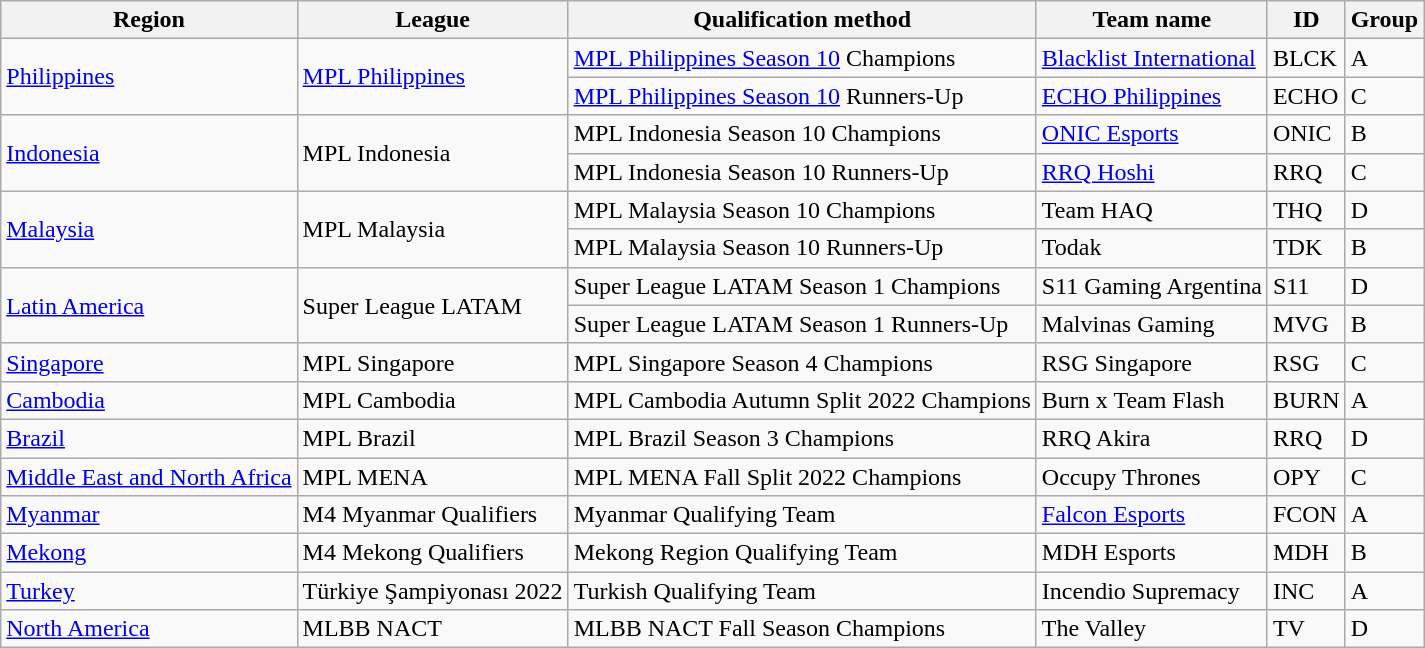<table class="wikitable sortable">
<tr>
<th>Region</th>
<th>League</th>
<th>Qualification method</th>
<th>Team name</th>
<th>ID</th>
<th>Group</th>
</tr>
<tr>
<td rowspan="2"><a href='#'>Philippines</a></td>
<td rowspan="2"><a href='#'>MPL Philippines</a></td>
<td><a href='#'>MPL Philippines Season 10</a> Champions</td>
<td> <a href='#'>Blacklist International</a></td>
<td>BLCK</td>
<td>A</td>
</tr>
<tr>
<td><a href='#'>MPL Philippines Season 10</a> Runners-Up</td>
<td> <a href='#'>ECHO Philippines</a></td>
<td>ECHO</td>
<td>C</td>
</tr>
<tr>
<td rowspan="2"><a href='#'>Indonesia</a></td>
<td rowspan="2">MPL Indonesia</td>
<td>MPL Indonesia Season 10 Champions</td>
<td> <a href='#'>ONIC Esports</a></td>
<td>ONIC</td>
<td>B</td>
</tr>
<tr>
<td>MPL Indonesia Season 10 Runners-Up</td>
<td> <a href='#'>RRQ Hoshi</a></td>
<td>RRQ</td>
<td>C</td>
</tr>
<tr>
<td rowspan="2"><a href='#'>Malaysia</a></td>
<td rowspan="2">MPL Malaysia</td>
<td>MPL Malaysia Season 10 Champions</td>
<td> Team HAQ</td>
<td>THQ</td>
<td>D</td>
</tr>
<tr>
<td>MPL Malaysia Season 10 Runners-Up</td>
<td> Todak</td>
<td>TDK</td>
<td>B</td>
</tr>
<tr>
<td rowspan="2"><a href='#'>Latin America</a></td>
<td rowspan="2">Super League LATAM</td>
<td>Super League LATAM Season 1 Champions</td>
<td> S11 Gaming Argentina</td>
<td>S11</td>
<td>D</td>
</tr>
<tr>
<td>Super League LATAM Season 1 Runners-Up</td>
<td> Malvinas Gaming</td>
<td>MVG</td>
<td>B</td>
</tr>
<tr>
<td><a href='#'>Singapore</a></td>
<td>MPL Singapore</td>
<td>MPL Singapore Season 4 Champions</td>
<td> RSG Singapore</td>
<td>RSG</td>
<td>C</td>
</tr>
<tr>
<td><a href='#'>Cambodia</a></td>
<td>MPL Cambodia</td>
<td>MPL Cambodia Autumn Split 2022 Champions</td>
<td> Burn x Team Flash</td>
<td>BURN</td>
<td>A</td>
</tr>
<tr>
<td><a href='#'>Brazil</a></td>
<td>MPL Brazil</td>
<td>MPL Brazil Season 3 Champions</td>
<td> RRQ Akira</td>
<td>RRQ</td>
<td>D</td>
</tr>
<tr>
<td><a href='#'>Middle East and North Africa</a></td>
<td>MPL MENA</td>
<td>MPL MENA Fall Split 2022 Champions</td>
<td> Occupy Thrones</td>
<td>OPY</td>
<td>C</td>
</tr>
<tr>
<td><a href='#'>Myanmar</a></td>
<td>M4 Myanmar Qualifiers</td>
<td>Myanmar Qualifying Team</td>
<td> <a href='#'>Falcon Esports</a></td>
<td>FCON</td>
<td>A</td>
</tr>
<tr>
<td><a href='#'>Mekong</a></td>
<td>M4 Mekong Qualifiers</td>
<td>Mekong Region Qualifying Team</td>
<td> MDH Esports</td>
<td>MDH</td>
<td>B</td>
</tr>
<tr>
<td><a href='#'>Turkey</a></td>
<td>Türkiye Şampiyonası 2022</td>
<td>Turkish Qualifying Team</td>
<td> Incendio Supremacy</td>
<td>INC</td>
<td>A</td>
</tr>
<tr>
<td><a href='#'>North America</a></td>
<td>MLBB NACT</td>
<td>MLBB NACT Fall Season Champions</td>
<td> The Valley</td>
<td>TV</td>
<td>D</td>
</tr>
</table>
